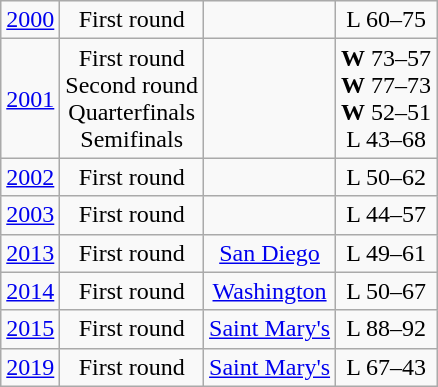<table class="wikitable" style="text-align:center">
<tr>
<td><a href='#'>2000</a></td>
<td>First round</td>
<td></td>
<td>L 60–75</td>
</tr>
<tr>
<td><a href='#'>2001</a></td>
<td>First round<br> Second round<br>Quarterfinals<br>Semifinals</td>
<td><br><br><br></td>
<td><strong>W</strong> 73–57<br><strong>W</strong> 77–73  <br><strong>W</strong> 52–51<br>L 43–68</td>
</tr>
<tr>
<td><a href='#'>2002</a></td>
<td>First round</td>
<td></td>
<td>L 50–62</td>
</tr>
<tr>
<td><a href='#'>2003</a></td>
<td>First round</td>
<td></td>
<td>L 44–57</td>
</tr>
<tr>
<td><a href='#'>2013</a></td>
<td>First round</td>
<td><a href='#'>San Diego</a></td>
<td>L 49–61</td>
</tr>
<tr>
<td><a href='#'>2014</a></td>
<td>First round</td>
<td><a href='#'>Washington</a></td>
<td>L 50–67</td>
</tr>
<tr>
<td><a href='#'>2015</a></td>
<td>First round</td>
<td><a href='#'>Saint Mary's</a></td>
<td>L 88–92 </td>
</tr>
<tr>
<td><a href='#'>2019</a></td>
<td>First round</td>
<td><a href='#'>Saint Mary's</a></td>
<td>L 67–43</td>
</tr>
</table>
